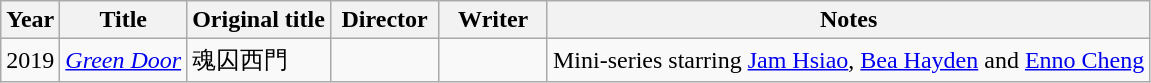<table class="wikitable">
<tr>
<th>Year</th>
<th>Title</th>
<th>Original title</th>
<th width=65>Director</th>
<th width=65>Writer</th>
<th>Notes</th>
</tr>
<tr>
<td>2019</td>
<td><em><a href='#'>Green Door</a></em></td>
<td>魂囚西門</td>
<td></td>
<td></td>
<td>Mini-series starring <a href='#'>Jam Hsiao</a>, <a href='#'>Bea Hayden</a> and <a href='#'>Enno Cheng</a></td>
</tr>
</table>
